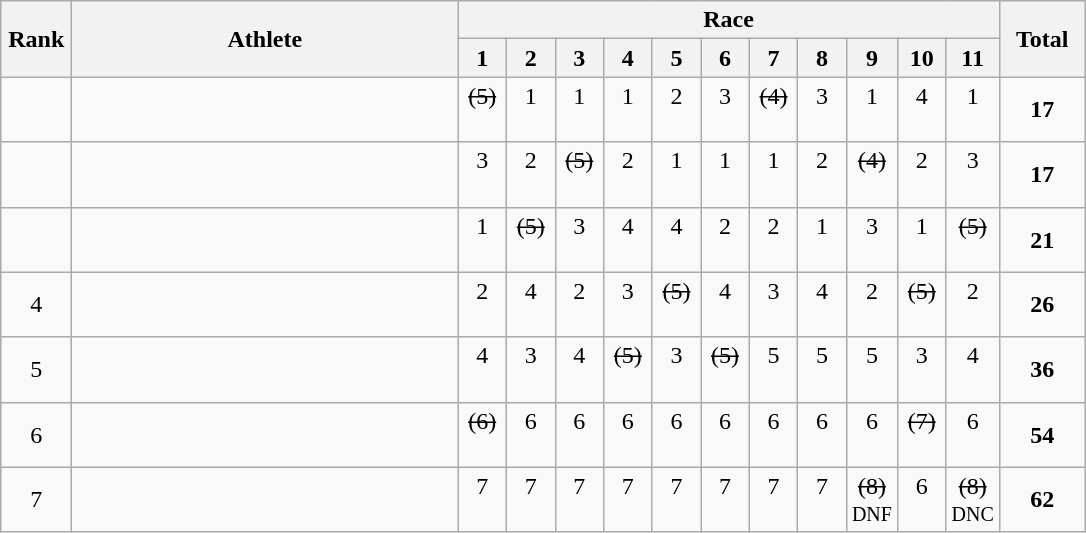<table | class="wikitable" style="text-align:center">
<tr>
<th rowspan="2" width=40>Rank</th>
<th rowspan="2" width=250>Athlete</th>
<th colspan="11">Race</th>
<th rowspan="2" width=50>Total</th>
</tr>
<tr>
<th width=25>1</th>
<th width=25>2</th>
<th width=25>3</th>
<th width=25>4</th>
<th width=25>5</th>
<th width=25>6</th>
<th width=25>7</th>
<th width=25>8</th>
<th width=25>9</th>
<th width=25>10</th>
<th width=25>11</th>
</tr>
<tr>
<td></td>
<td align=left></td>
<td><s>(5)</s><br> </td>
<td>1<br> </td>
<td>1<br> </td>
<td>1<br> </td>
<td>2<br> </td>
<td>3<br> </td>
<td><s>(4)</s><br> </td>
<td>3<br> </td>
<td>1<br> </td>
<td>4<br> </td>
<td>1<br> </td>
<td><strong>17</strong></td>
</tr>
<tr>
<td></td>
<td align=left></td>
<td>3<br> </td>
<td>2<br> </td>
<td><s>(5)</s><br> </td>
<td>2<br> </td>
<td>1<br> </td>
<td>1<br> </td>
<td>1<br> </td>
<td>2<br> </td>
<td><s>(4)</s><br> </td>
<td>2<br> </td>
<td>3<br> </td>
<td><strong>17</strong></td>
</tr>
<tr>
<td></td>
<td align=left></td>
<td>1<br> </td>
<td><s>(5)</s><br> </td>
<td>3<br> </td>
<td>4<br> </td>
<td>4<br> </td>
<td>2<br> </td>
<td>2<br> </td>
<td>1<br> </td>
<td>3<br> </td>
<td>1<br> </td>
<td><s>(5)</s><br> </td>
<td><strong>21</strong></td>
</tr>
<tr>
<td>4</td>
<td align=left></td>
<td>2<br> </td>
<td>4<br> </td>
<td>2<br> </td>
<td>3<br> </td>
<td><s>(5)</s><br> </td>
<td>4<br> </td>
<td>3<br> </td>
<td>4<br> </td>
<td>2<br> </td>
<td><s>(5)</s><br> </td>
<td>2<br> </td>
<td><strong>26</strong></td>
</tr>
<tr>
<td>5</td>
<td align=left></td>
<td>4<br> </td>
<td>3<br> </td>
<td>4<br> </td>
<td><s>(5)</s><br> </td>
<td>3<br> </td>
<td><s>(5)</s><br> </td>
<td>5<br> </td>
<td>5<br> </td>
<td>5<br> </td>
<td>3<br> </td>
<td>4<br> </td>
<td><strong>36</strong></td>
</tr>
<tr>
<td>6</td>
<td align=left></td>
<td><s>(6)</s><br> </td>
<td>6<br> </td>
<td>6<br> </td>
<td>6<br> </td>
<td>6<br> </td>
<td>6<br> </td>
<td>6<br> </td>
<td>6<br> </td>
<td>6<br> </td>
<td><s>(7)</s><br> </td>
<td>6<br> </td>
<td><strong>54</strong></td>
</tr>
<tr>
<td>7</td>
<td align=left></td>
<td>7<br> </td>
<td>7<br> </td>
<td>7<br> </td>
<td>7<br> </td>
<td>7<br> </td>
<td>7<br> </td>
<td>7<br> </td>
<td>7<br> </td>
<td><s>(8)</s><br><small>DNF</small></td>
<td>6<br> </td>
<td><s>(8)</s><br><small>DNC</small></td>
<td><strong>62</strong></td>
</tr>
</table>
